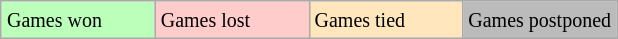<table class="wikitable" style="margin:0 auto">
<tr>
<td style="width:25%; background:#bfb;"><small>Games won</small></td>
<td style="width:25%; background:#fcc;"><small>Games lost</small></td>
<td style="width:25%; background:#ffe6bd;"><small>Games tied</small></td>
<td style="width:25%; background:#bbb;"><small>Games postponed</small></td>
</tr>
</table>
